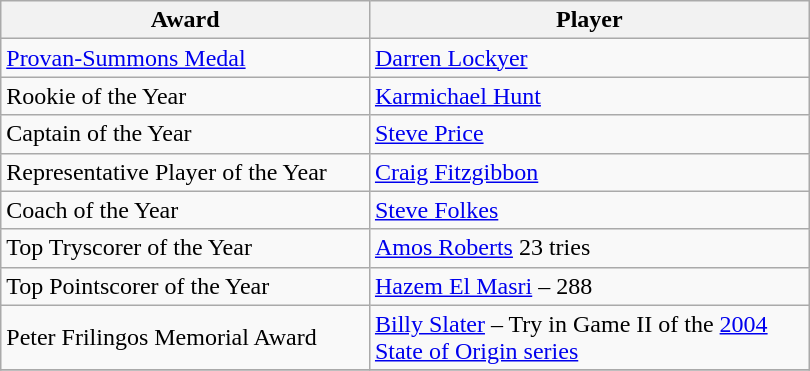<table class="wikitable" width=540px>
<tr>
<th width=200px>Award</th>
<th width=240px abbr="Player">Player</th>
</tr>
<tr>
<td><a href='#'>Provan-Summons Medal</a></td>
<td> <a href='#'>Darren Lockyer</a></td>
</tr>
<tr>
<td>Rookie of the Year</td>
<td> <a href='#'>Karmichael Hunt</a></td>
</tr>
<tr>
<td>Captain of the Year</td>
<td> <a href='#'>Steve Price</a></td>
</tr>
<tr>
<td>Representative Player of the Year</td>
<td>  <a href='#'>Craig Fitzgibbon</a></td>
</tr>
<tr>
<td>Coach of the Year</td>
<td> <a href='#'>Steve Folkes</a></td>
</tr>
<tr>
<td>Top Tryscorer of the Year</td>
<td> <a href='#'>Amos Roberts</a> 23 tries</td>
</tr>
<tr>
<td>Top Pointscorer of the Year</td>
<td>  <a href='#'>Hazem El Masri</a> – 288</td>
</tr>
<tr>
<td>Peter Frilingos Memorial Award</td>
<td> <a href='#'>Billy Slater</a> – Try in Game II of the <a href='#'>2004 State of Origin series</a></td>
</tr>
<tr>
</tr>
</table>
